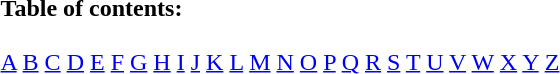<table border="0" id="toc"  style="margin:0 auto; margin:auto;">
<tr>
<td><strong>Table of contents:</strong><br><br><a href='#'>A</a> <a href='#'>B</a> <a href='#'>C</a> <a href='#'>D</a> <a href='#'>E</a> <a href='#'>F</a> <a href='#'>G</a> <a href='#'>H</a> <a href='#'>I</a> <a href='#'>J</a> <a href='#'>K</a> <a href='#'>L</a> <a href='#'>M</a> <a href='#'>N</a> <a href='#'>O</a> <a href='#'>P</a> <a href='#'>Q</a> <a href='#'>R</a> <a href='#'>S</a> <a href='#'>T</a> <a href='#'>U</a> <a href='#'>V</a> <a href='#'>W</a> <a href='#'>X</a> <a href='#'>Y</a> <a href='#'>Z</a></td>
</tr>
</table>
